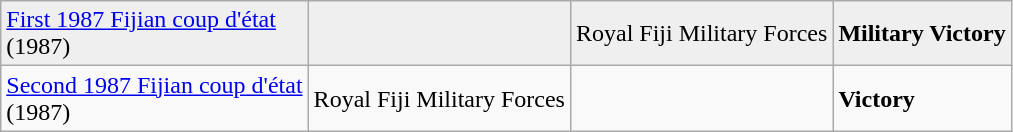<table class="wikitable">
<tr>
<td style="background:#efefef"><a href='#'>First 1987 Fijian coup d'état</a><br>(1987)</td>
<td style="background:#efefef"></td>
<td style="background:#efefef">Royal Fiji Military Forces</td>
<td style="background:#efefef"><strong>Military Victory</strong></td>
</tr>
<tr>
<td><a href='#'>Second 1987 Fijian coup d'état</a><br>(1987)</td>
<td>Royal Fiji Military Forces</td>
<td></td>
<td><strong>Victory</strong></td>
</tr>
</table>
